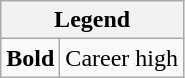<table class="wikitable mw-collapsible mw-collapsed">
<tr>
<th colspan="2">Legend</th>
</tr>
<tr>
<td><strong>Bold</strong></td>
<td>Career high</td>
</tr>
</table>
